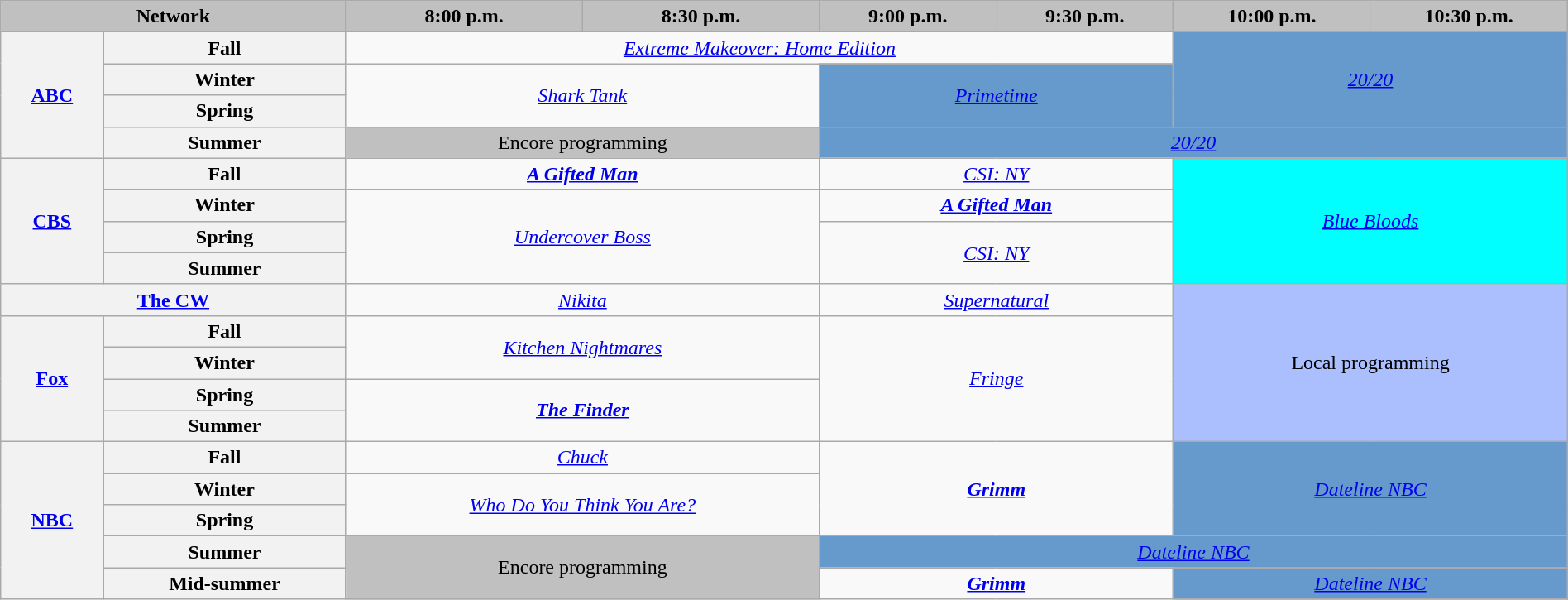<table class="wikitable" style="width:100%;margin-right:0;text-align:center">
<tr>
<th colspan="2" style="background-color:#C0C0C0;text-align:center">Network</th>
<th style="background-color:#C0C0C0;text-align:center">8:00 p.m.</th>
<th style="background-color:#C0C0C0;text-align:center">8:30 p.m.</th>
<th style="background-color:#C0C0C0;text-align:center">9:00 p.m.</th>
<th style="background-color:#C0C0C0;text-align:center">9:30 p.m.</th>
<th style="background-color:#C0C0C0;text-align:center">10:00 p.m.</th>
<th style="background-color:#C0C0C0;text-align:center">10:30 p.m.</th>
</tr>
<tr>
<th rowspan="4"><a href='#'>ABC</a></th>
<th>Fall</th>
<td colspan="4"><em><a href='#'>Extreme Makeover: Home Edition</a></em></td>
<td style="background:#6699CC;" rowspan="3" colspan="2"><em><a href='#'>20/20</a></em></td>
</tr>
<tr>
<th>Winter</th>
<td rowspan="2" colspan="2"><em><a href='#'>Shark Tank</a></em></td>
<td style="background:#6699CC;" rowspan="2" colspan="2"><em><a href='#'>Primetime</a></em></td>
</tr>
<tr>
<th>Spring</th>
</tr>
<tr>
<th>Summer</th>
<td style="background:#C0C0C0;" colspan="2">Encore programming</td>
<td style="background:#6699CC;" colspan="4"><em><a href='#'>20/20</a></em></td>
</tr>
<tr>
<th rowspan="4"><a href='#'>CBS</a></th>
<th>Fall</th>
<td colspan="2"><strong><em><a href='#'>A Gifted Man</a></em></strong></td>
<td colspan="2"><em><a href='#'>CSI: NY</a></em></td>
<td style="background:cyan;" rowspan="4" colspan="2"><em><a href='#'>Blue Bloods</a></em> </td>
</tr>
<tr>
<th>Winter</th>
<td rowspan="3" colspan="2"><em><a href='#'>Undercover Boss</a></em></td>
<td colspan="2"><strong><em><a href='#'>A Gifted Man</a></em></strong></td>
</tr>
<tr>
<th>Spring</th>
<td rowspan="2" colspan="2"><em><a href='#'>CSI: NY</a></em></td>
</tr>
<tr>
<th>Summer</th>
</tr>
<tr>
<th colspan="2"><a href='#'>The CW</a></th>
<td colspan="2"><em><a href='#'>Nikita</a></em></td>
<td colspan="2"><em><a href='#'>Supernatural</a></em></td>
<td style="background:#abbfff;" colspan="2" rowspan="5">Local programming</td>
</tr>
<tr>
<th rowspan="4"><a href='#'>Fox</a></th>
<th>Fall</th>
<td rowspan="2" colspan="2"><em><a href='#'>Kitchen Nightmares</a></em></td>
<td rowspan="4" colspan="2"><em><a href='#'>Fringe</a></em></td>
</tr>
<tr>
<th>Winter</th>
</tr>
<tr>
<th>Spring</th>
<td rowspan="2" colspan="2"><strong><em><a href='#'>The Finder</a></em></strong></td>
</tr>
<tr>
<th>Summer</th>
</tr>
<tr>
<th rowspan="5"><a href='#'>NBC</a></th>
<th>Fall</th>
<td colspan="2"><em><a href='#'>Chuck</a></em></td>
<td rowspan="3" colspan="2"><strong><em><a href='#'>Grimm</a></em></strong></td>
<td style="background:#6699CC;" rowspan="3" colspan="2"><em><a href='#'>Dateline NBC</a></em></td>
</tr>
<tr>
<th>Winter</th>
<td rowspan="2" colspan="2"><em><a href='#'>Who Do You Think You Are?</a></em></td>
</tr>
<tr>
<th>Spring</th>
</tr>
<tr>
<th>Summer</th>
<td style="background:#C0C0C0;" colspan="2" rowspan="2">Encore programming</td>
<td style="background:#6699CC;" colspan="4"><em><a href='#'>Dateline NBC</a></em></td>
</tr>
<tr>
<th>Mid-summer</th>
<td colspan="2"><strong><em><a href='#'>Grimm</a></em></strong></td>
<td style="background:#6699CC;" colspan="2"><em><a href='#'>Dateline NBC</a></em></td>
</tr>
</table>
